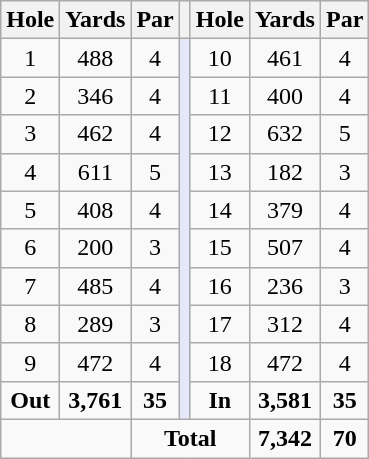<table class="wikitable" style="text-align:center; font-size:100%;">
<tr>
<th>Hole</th>
<th>Yards</th>
<th>Par</th>
<th></th>
<th>Hole</th>
<th>Yards</th>
<th>Par</th>
</tr>
<tr>
<td>1</td>
<td>488</td>
<td>4</td>
<td rowspan=10 style="background:#E6E8FA;"></td>
<td>10</td>
<td>461</td>
<td>4</td>
</tr>
<tr>
<td>2</td>
<td>346</td>
<td>4</td>
<td>11</td>
<td>400</td>
<td>4</td>
</tr>
<tr>
<td>3</td>
<td>462</td>
<td>4</td>
<td>12</td>
<td>632</td>
<td>5</td>
</tr>
<tr>
<td>4</td>
<td>611</td>
<td>5</td>
<td>13</td>
<td>182</td>
<td>3</td>
</tr>
<tr>
<td>5</td>
<td>408</td>
<td>4</td>
<td>14</td>
<td>379</td>
<td>4</td>
</tr>
<tr>
<td>6</td>
<td>200</td>
<td>3</td>
<td>15</td>
<td>507</td>
<td>4</td>
</tr>
<tr>
<td>7</td>
<td>485</td>
<td>4</td>
<td>16</td>
<td>236</td>
<td>3</td>
</tr>
<tr>
<td>8</td>
<td>289</td>
<td>3</td>
<td>17</td>
<td>312</td>
<td>4</td>
</tr>
<tr>
<td>9</td>
<td>472</td>
<td>4</td>
<td>18</td>
<td>472</td>
<td>4</td>
</tr>
<tr>
<td><strong>Out</strong></td>
<td><strong>3,761</strong></td>
<td><strong>35</strong></td>
<td><strong>In</strong></td>
<td><strong>3,581</strong></td>
<td><strong>35</strong></td>
</tr>
<tr>
<td colspan=2 align=left></td>
<td colspan=3><strong>Total</strong></td>
<td><strong>7,342</strong></td>
<td><strong>70</strong></td>
</tr>
</table>
